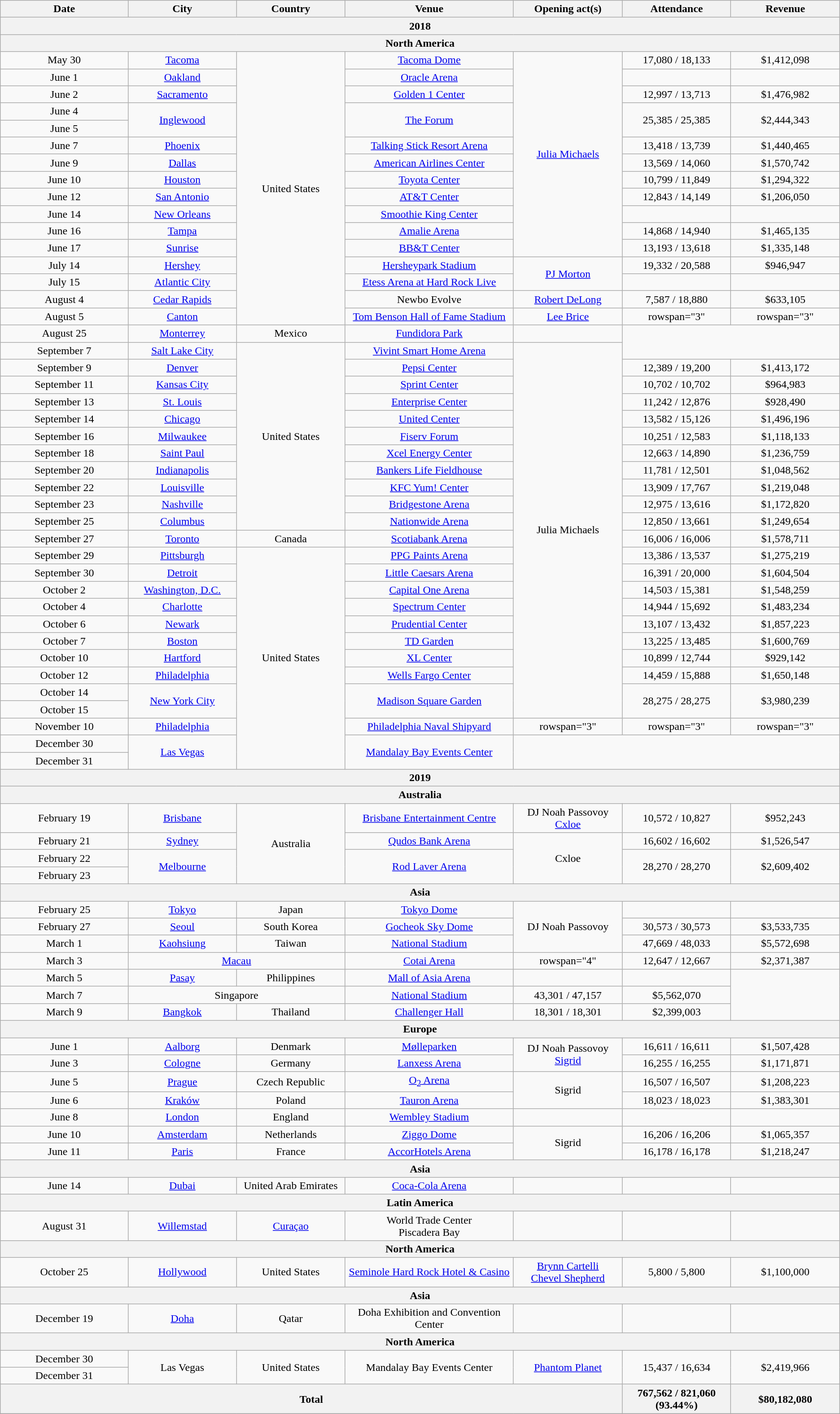<table class="wikitable plainrowheaders" style="text-align:center;">
<tr>
<th scope="col" style="width:12em;">Date</th>
<th scope="col" style="width:10em;">City</th>
<th scope="col" style="width:10em;">Country</th>
<th scope="col" style="width:16em;">Venue</th>
<th scope="col" style="width:10em;">Opening act(s)</th>
<th scope="col" style="width:10em;">Attendance</th>
<th scope="col" style="width:10em;">Revenue</th>
</tr>
<tr>
<th colspan="7"><strong>2018</strong></th>
</tr>
<tr>
<th colspan="7">North America</th>
</tr>
<tr>
<td>May 30</td>
<td><a href='#'>Tacoma</a></td>
<td rowspan="16">United States</td>
<td><a href='#'>Tacoma Dome</a></td>
<td rowspan="12"><a href='#'>Julia Michaels</a></td>
<td>17,080 / 18,133</td>
<td>$1,412,098</td>
</tr>
<tr>
<td>June 1</td>
<td><a href='#'>Oakland</a></td>
<td><a href='#'>Oracle Arena</a></td>
<td></td>
<td></td>
</tr>
<tr>
<td>June 2</td>
<td><a href='#'>Sacramento</a></td>
<td><a href='#'>Golden 1 Center</a></td>
<td>12,997 / 13,713</td>
<td>$1,476,982</td>
</tr>
<tr>
<td>June 4</td>
<td rowspan="2"><a href='#'>Inglewood</a></td>
<td rowspan="2"><a href='#'>The Forum</a></td>
<td rowspan="2">25,385 / 25,385</td>
<td rowspan="2">$2,444,343</td>
</tr>
<tr>
<td>June 5</td>
</tr>
<tr>
<td>June 7</td>
<td><a href='#'>Phoenix</a></td>
<td><a href='#'>Talking Stick Resort Arena</a></td>
<td>13,418 / 13,739</td>
<td>$1,440,465</td>
</tr>
<tr>
<td>June 9</td>
<td><a href='#'>Dallas</a></td>
<td><a href='#'>American Airlines Center</a></td>
<td>13,569 / 14,060</td>
<td>$1,570,742</td>
</tr>
<tr>
<td>June 10</td>
<td><a href='#'>Houston</a></td>
<td><a href='#'>Toyota Center</a></td>
<td>10,799 / 11,849</td>
<td>$1,294,322</td>
</tr>
<tr>
<td>June 12</td>
<td><a href='#'>San Antonio</a></td>
<td><a href='#'>AT&T Center</a></td>
<td>12,843 / 14,149</td>
<td>$1,206,050</td>
</tr>
<tr>
<td>June 14</td>
<td><a href='#'>New Orleans</a></td>
<td><a href='#'>Smoothie King Center</a></td>
<td></td>
<td></td>
</tr>
<tr>
<td>June 16</td>
<td><a href='#'>Tampa</a></td>
<td><a href='#'>Amalie Arena</a></td>
<td>14,868 / 14,940</td>
<td>$1,465,135</td>
</tr>
<tr>
<td>June 17</td>
<td><a href='#'>Sunrise</a></td>
<td><a href='#'>BB&T Center</a></td>
<td>13,193 / 13,618</td>
<td>$1,335,148</td>
</tr>
<tr>
<td>July 14</td>
<td><a href='#'>Hershey</a></td>
<td><a href='#'>Hersheypark Stadium</a></td>
<td rowspan="2"><a href='#'>PJ Morton</a></td>
<td>19,332 / 20,588</td>
<td>$946,947</td>
</tr>
<tr>
<td>July 15</td>
<td><a href='#'>Atlantic City</a></td>
<td><a href='#'>Etess Arena at Hard Rock Live</a></td>
<td></td>
<td></td>
</tr>
<tr>
<td>August 4</td>
<td><a href='#'>Cedar Rapids</a></td>
<td>Newbo Evolve</td>
<td><a href='#'>Robert DeLong</a></td>
<td>7,587 / 18,880</td>
<td>$633,105</td>
</tr>
<tr>
<td>August 5</td>
<td><a href='#'>Canton</a></td>
<td><a href='#'>Tom Benson Hall of Fame Stadium</a></td>
<td><a href='#'>Lee Brice</a></td>
<td>rowspan="3"  </td>
<td>rowspan="3"  </td>
</tr>
<tr>
<td>August 25</td>
<td><a href='#'>Monterrey</a></td>
<td>Mexico</td>
<td><a href='#'>Fundidora Park</a></td>
<td></td>
</tr>
<tr>
<td>September 7</td>
<td><a href='#'>Salt Lake City</a></td>
<td rowspan="11">United States</td>
<td><a href='#'>Vivint Smart Home Arena</a></td>
<td rowspan="22">Julia Michaels</td>
</tr>
<tr>
<td>September 9</td>
<td><a href='#'>Denver</a></td>
<td><a href='#'>Pepsi Center</a></td>
<td>12,389 / 19,200</td>
<td>$1,413,172</td>
</tr>
<tr>
<td>September 11</td>
<td><a href='#'>Kansas City</a></td>
<td><a href='#'>Sprint Center</a></td>
<td>10,702 / 10,702</td>
<td>$964,983</td>
</tr>
<tr>
<td>September 13</td>
<td><a href='#'>St. Louis</a></td>
<td><a href='#'>Enterprise Center</a></td>
<td>11,242 / 12,876</td>
<td>$928,490</td>
</tr>
<tr>
<td>September 14</td>
<td><a href='#'>Chicago</a></td>
<td><a href='#'>United Center</a></td>
<td>13,582 / 15,126</td>
<td>$1,496,196</td>
</tr>
<tr>
<td>September 16</td>
<td><a href='#'>Milwaukee</a></td>
<td><a href='#'>Fiserv Forum</a></td>
<td>10,251 / 12,583</td>
<td>$1,118,133</td>
</tr>
<tr>
<td>September 18</td>
<td><a href='#'>Saint Paul</a></td>
<td><a href='#'>Xcel Energy Center</a></td>
<td>12,663 / 14,890</td>
<td>$1,236,759</td>
</tr>
<tr>
<td>September 20</td>
<td><a href='#'>Indianapolis</a></td>
<td><a href='#'>Bankers Life Fieldhouse</a></td>
<td>11,781 / 12,501</td>
<td>$1,048,562</td>
</tr>
<tr>
<td>September 22</td>
<td><a href='#'>Louisville</a></td>
<td><a href='#'>KFC Yum! Center</a></td>
<td>13,909 / 17,767</td>
<td>$1,219,048</td>
</tr>
<tr>
<td>September 23</td>
<td><a href='#'>Nashville</a></td>
<td><a href='#'>Bridgestone Arena</a></td>
<td>12,975 / 13,616</td>
<td>$1,172,820</td>
</tr>
<tr>
<td>September 25</td>
<td><a href='#'>Columbus</a></td>
<td><a href='#'>Nationwide Arena</a></td>
<td>12,850 / 13,661</td>
<td>$1,249,654</td>
</tr>
<tr>
<td>September 27</td>
<td><a href='#'>Toronto</a></td>
<td>Canada</td>
<td><a href='#'>Scotiabank Arena</a></td>
<td>16,006 / 16,006</td>
<td>$1,578,711</td>
</tr>
<tr>
<td>September 29</td>
<td><a href='#'>Pittsburgh</a></td>
<td rowspan="13">United States</td>
<td><a href='#'>PPG Paints Arena</a></td>
<td>13,386 / 13,537</td>
<td>$1,275,219</td>
</tr>
<tr>
<td>September 30</td>
<td><a href='#'>Detroit</a></td>
<td><a href='#'>Little Caesars Arena</a></td>
<td>16,391 / 20,000</td>
<td>$1,604,504</td>
</tr>
<tr>
<td>October 2</td>
<td><a href='#'>Washington, D.C.</a></td>
<td><a href='#'>Capital One Arena</a></td>
<td>14,503 / 15,381</td>
<td>$1,548,259</td>
</tr>
<tr>
<td>October 4</td>
<td><a href='#'>Charlotte</a></td>
<td><a href='#'>Spectrum Center</a></td>
<td>14,944 / 15,692</td>
<td>$1,483,234</td>
</tr>
<tr>
<td>October 6</td>
<td><a href='#'>Newark</a></td>
<td><a href='#'>Prudential Center</a></td>
<td>13,107 / 13,432</td>
<td>$1,857,223</td>
</tr>
<tr>
<td>October 7</td>
<td><a href='#'>Boston</a></td>
<td><a href='#'>TD Garden</a></td>
<td>13,225 / 13,485</td>
<td>$1,600,769</td>
</tr>
<tr>
<td>October 10</td>
<td><a href='#'>Hartford</a></td>
<td><a href='#'>XL Center</a></td>
<td>10,899 / 12,744</td>
<td>$929,142</td>
</tr>
<tr>
<td>October 12</td>
<td><a href='#'>Philadelphia</a></td>
<td><a href='#'>Wells Fargo Center</a></td>
<td>14,459 / 15,888</td>
<td>$1,650,148</td>
</tr>
<tr>
<td>October 14</td>
<td rowspan="2"><a href='#'>New York City</a></td>
<td rowspan="2"><a href='#'>Madison Square Garden</a></td>
<td rowspan="2">28,275 / 28,275</td>
<td rowspan="2">$3,980,239</td>
</tr>
<tr>
<td>October 15</td>
</tr>
<tr>
<td>November 10</td>
<td><a href='#'>Philadelphia</a></td>
<td><a href='#'>Philadelphia Naval Shipyard</a></td>
<td>rowspan="3" </td>
<td>rowspan="3" </td>
<td>rowspan="3" </td>
</tr>
<tr>
<td>December 30</td>
<td rowspan="2"><a href='#'>Las Vegas</a></td>
<td rowspan="2"><a href='#'>Mandalay Bay Events Center</a></td>
</tr>
<tr>
<td>December 31</td>
</tr>
<tr>
<th colspan="7"><strong>2019</strong></th>
</tr>
<tr>
<th colspan="7">Australia</th>
</tr>
<tr>
<td>February 19</td>
<td><a href='#'>Brisbane</a></td>
<td rowspan="4">Australia</td>
<td><a href='#'>Brisbane Entertainment Centre</a></td>
<td>DJ Noah Passovoy<br><a href='#'>Cxloe</a></td>
<td>10,572 / 10,827</td>
<td>$952,243</td>
</tr>
<tr>
<td>February 21</td>
<td><a href='#'>Sydney</a></td>
<td><a href='#'>Qudos Bank Arena</a></td>
<td rowspan="3">Cxloe</td>
<td>16,602 / 16,602</td>
<td>$1,526,547</td>
</tr>
<tr>
<td>February 22</td>
<td rowspan="2"><a href='#'>Melbourne</a></td>
<td rowspan="2"><a href='#'>Rod Laver Arena</a></td>
<td rowspan="2">28,270 / 28,270</td>
<td rowspan="2">$2,609,402</td>
</tr>
<tr>
<td>February 23</td>
</tr>
<tr>
<th colspan="7">Asia</th>
</tr>
<tr>
<td>February 25</td>
<td><a href='#'>Tokyo</a></td>
<td>Japan</td>
<td><a href='#'>Tokyo Dome</a></td>
<td rowspan="3">DJ Noah Passovoy</td>
<td></td>
<td></td>
</tr>
<tr>
<td>February 27</td>
<td><a href='#'>Seoul</a></td>
<td>South Korea</td>
<td><a href='#'>Gocheok Sky Dome</a></td>
<td>30,573 / 30,573</td>
<td>$3,533,735</td>
</tr>
<tr>
<td>March 1</td>
<td><a href='#'>Kaohsiung</a></td>
<td>Taiwan</td>
<td><a href='#'>National Stadium</a></td>
<td>47,669 / 48,033</td>
<td>$5,572,698</td>
</tr>
<tr>
<td>March 3</td>
<td colspan="2"><a href='#'>Macau</a></td>
<td><a href='#'>Cotai Arena</a></td>
<td>rowspan="4" </td>
<td>12,647 / 12,667</td>
<td>$2,371,387</td>
</tr>
<tr>
<td>March 5</td>
<td><a href='#'>Pasay</a></td>
<td>Philippines</td>
<td><a href='#'>Mall of Asia Arena</a></td>
<td></td>
<td></td>
</tr>
<tr>
<td>March 7</td>
<td colspan="2">Singapore</td>
<td><a href='#'>National Stadium</a></td>
<td>43,301 / 47,157</td>
<td>$5,562,070</td>
</tr>
<tr>
<td>March 9</td>
<td><a href='#'>Bangkok</a></td>
<td>Thailand</td>
<td><a href='#'>Challenger Hall</a></td>
<td>18,301 / 18,301</td>
<td>$2,399,003</td>
</tr>
<tr>
<th colspan="7">Europe</th>
</tr>
<tr>
<td>June 1</td>
<td><a href='#'>Aalborg</a></td>
<td>Denmark</td>
<td><a href='#'>Mølleparken</a></td>
<td rowspan="2">DJ Noah Passovoy<br><a href='#'>Sigrid</a></td>
<td>16,611 / 16,611</td>
<td>$1,507,428</td>
</tr>
<tr>
<td>June 3</td>
<td><a href='#'>Cologne</a></td>
<td>Germany</td>
<td><a href='#'>Lanxess Arena</a></td>
<td>16,255 / 16,255</td>
<td>$1,171,871</td>
</tr>
<tr>
<td>June 5</td>
<td><a href='#'>Prague</a></td>
<td>Czech Republic</td>
<td><a href='#'>O<sub>2</sub> Arena</a></td>
<td rowspan="2">Sigrid</td>
<td>16,507 / 16,507</td>
<td>$1,208,223</td>
</tr>
<tr>
<td>June 6</td>
<td><a href='#'>Kraków</a></td>
<td>Poland</td>
<td><a href='#'>Tauron Arena</a></td>
<td>18,023 / 18,023</td>
<td>$1,383,301</td>
</tr>
<tr>
<td>June 8</td>
<td><a href='#'>London</a></td>
<td>England</td>
<td><a href='#'>Wembley Stadium</a></td>
<td></td>
<td></td>
<td></td>
</tr>
<tr>
<td>June 10</td>
<td><a href='#'>Amsterdam</a></td>
<td>Netherlands</td>
<td><a href='#'>Ziggo Dome</a></td>
<td rowspan="2">Sigrid</td>
<td>16,206 / 16,206</td>
<td>$1,065,357</td>
</tr>
<tr>
<td>June 11</td>
<td><a href='#'>Paris</a></td>
<td>France</td>
<td><a href='#'>AccorHotels Arena</a></td>
<td>16,178 / 16,178</td>
<td>$1,218,247</td>
</tr>
<tr>
<th colspan="7">Asia</th>
</tr>
<tr>
<td>June 14</td>
<td><a href='#'>Dubai</a></td>
<td>United Arab Emirates</td>
<td><a href='#'>Coca-Cola Arena</a></td>
<td></td>
<td></td>
<td></td>
</tr>
<tr>
<th colspan="7">Latin America</th>
</tr>
<tr>
<td>August 31</td>
<td><a href='#'>Willemstad</a></td>
<td><a href='#'>Curaçao</a></td>
<td>World Trade Center <br> Piscadera Bay</td>
<td></td>
<td></td>
<td></td>
</tr>
<tr>
<th colspan="7">North America</th>
</tr>
<tr>
<td>October 25</td>
<td><a href='#'>Hollywood</a></td>
<td>United States</td>
<td><a href='#'>Seminole Hard Rock Hotel & Casino</a></td>
<td><a href='#'>Brynn Cartelli</a><br><a href='#'>Chevel Shepherd</a></td>
<td>5,800 / 5,800</td>
<td>$1,100,000</td>
</tr>
<tr>
<th colspan="7">Asia</th>
</tr>
<tr>
<td>December 19</td>
<td><a href='#'>Doha</a></td>
<td>Qatar</td>
<td>Doha Exhibition and Convention Center</td>
<td></td>
<td></td>
<td></td>
</tr>
<tr>
<th colspan="7">North America</th>
</tr>
<tr>
<td>December 30</td>
<td rowspan="2">Las Vegas</td>
<td rowspan="2">United States</td>
<td rowspan="2">Mandalay Bay Events Center</td>
<td rowspan="2"><a href='#'>Phantom Planet</a></td>
<td rowspan="2">15,437 / 16,634</td>
<td rowspan="2">$2,419,966</td>
</tr>
<tr>
<td>December 31</td>
</tr>
<tr>
<th colspan="5">Total</th>
<th>767,562 / 821,060 (93.44%)</th>
<th>$80,182,080</th>
</tr>
<tr>
</tr>
</table>
